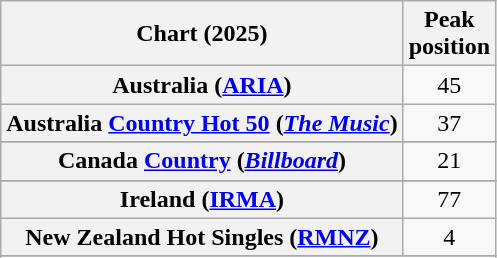<table class="wikitable sortable plainrowheaders" style="text-align:center">
<tr>
<th scope="col">Chart (2025)</th>
<th scope="col">Peak<br>position</th>
</tr>
<tr>
<th scope="row">Australia (<a href='#'>ARIA</a>)</th>
<td>45</td>
</tr>
<tr>
<th scope="row">Australia <a href='#'>Country Hot 50</a> (<em><a href='#'>The Music</a></em>)</th>
<td>37</td>
</tr>
<tr>
</tr>
<tr>
<th scope="row">Canada <a href='#'>Country</a> (<em><a href='#'>Billboard</a></em>)</th>
<td>21</td>
</tr>
<tr>
</tr>
<tr>
<th scope="row">Ireland (<a href='#'>IRMA</a>)</th>
<td>77</td>
</tr>
<tr>
<th scope="row">New Zealand Hot Singles (<a href='#'>RMNZ</a>)</th>
<td>4</td>
</tr>
<tr>
</tr>
<tr>
</tr>
<tr>
</tr>
<tr>
</tr>
</table>
